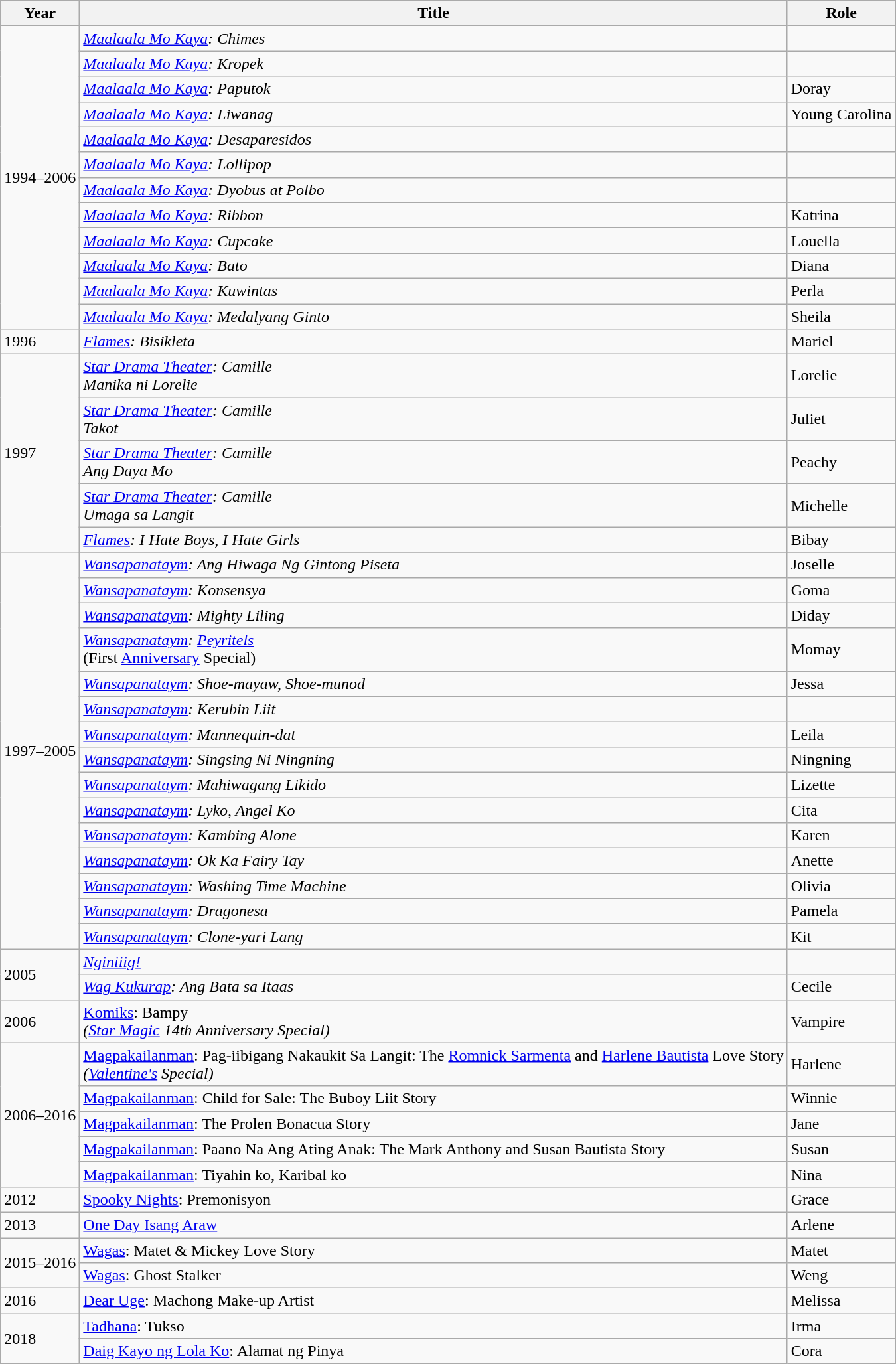<table class="wikitable ">
<tr>
<th>Year</th>
<th>Title</th>
<th>Role</th>
</tr>
<tr>
<td rowspan="12">1994–2006</td>
<td><em><a href='#'>Maalaala Mo Kaya</a>: Chimes</em></td>
<td></td>
</tr>
<tr>
<td><em><a href='#'>Maalaala Mo Kaya</a>: Kropek</em></td>
<td></td>
</tr>
<tr>
<td><em><a href='#'>Maalaala Mo Kaya</a>: Paputok</em></td>
<td>Doray</td>
</tr>
<tr>
<td><em><a href='#'>Maalaala Mo Kaya</a>: Liwanag</em></td>
<td>Young Carolina</td>
</tr>
<tr>
<td><em><a href='#'>Maalaala Mo Kaya</a>: Desaparesidos</em></td>
<td></td>
</tr>
<tr>
<td><em><a href='#'>Maalaala Mo Kaya</a>: Lollipop</em></td>
<td></td>
</tr>
<tr>
<td><em><a href='#'>Maalaala Mo Kaya</a>: Dyobus at Polbo</em></td>
<td></td>
</tr>
<tr>
<td><em><a href='#'>Maalaala Mo Kaya</a>: Ribbon</em></td>
<td>Katrina</td>
</tr>
<tr>
<td><em><a href='#'>Maalaala Mo Kaya</a>: Cupcake</em></td>
<td>Louella</td>
</tr>
<tr>
<td><em><a href='#'>Maalaala Mo Kaya</a>: Bato</em></td>
<td>Diana</td>
</tr>
<tr>
<td><em><a href='#'>Maalaala Mo Kaya</a>: Kuwintas</em></td>
<td>Perla</td>
</tr>
<tr>
<td><em><a href='#'>Maalaala Mo Kaya</a>: Medalyang Ginto</em></td>
<td>Sheila</td>
</tr>
<tr>
<td>1996</td>
<td><em><a href='#'>Flames</a>: Bisikleta</em></td>
<td>Mariel</td>
</tr>
<tr>
<td rowspan="5">1997</td>
<td><em><a href='#'>Star Drama Theater</a>: Camille</em><br><em>Manika ni Lorelie</em></td>
<td>Lorelie</td>
</tr>
<tr>
<td><em><a href='#'>Star Drama Theater</a>: Camille</em><br><em>Takot</em></td>
<td>Juliet</td>
</tr>
<tr>
<td><em><a href='#'>Star Drama Theater</a>: Camille</em><br><em>Ang Daya Mo</em></td>
<td>Peachy</td>
</tr>
<tr>
<td><em><a href='#'>Star Drama Theater</a>: Camille</em><br><em>Umaga sa Langit</em></td>
<td>Michelle</td>
</tr>
<tr>
<td><em><a href='#'>Flames</a>: I Hate Boys, I Hate Girls</em></td>
<td>Bibay</td>
</tr>
<tr>
<td rowspan="16">1997–2005</td>
</tr>
<tr>
<td><em><a href='#'>Wansapanataym</a>: Ang Hiwaga Ng Gintong Piseta</em></td>
<td>Joselle</td>
</tr>
<tr>
<td><em><a href='#'>Wansapanataym</a>: Konsensya</em></td>
<td>Goma</td>
</tr>
<tr>
<td><em><a href='#'>Wansapanataym</a>: Mighty Liling</em></td>
<td>Diday</td>
</tr>
<tr>
<td><em><a href='#'>Wansapanataym</a>: <a href='#'>Peyritels</a></em><br>(First <a href='#'>Anniversary</a> Special)</td>
<td>Momay</td>
</tr>
<tr>
<td><em><a href='#'>Wansapanataym</a>: Shoe-mayaw, Shoe-munod</em></td>
<td>Jessa</td>
</tr>
<tr>
<td><em><a href='#'>Wansapanataym</a>: Kerubin Liit</em></td>
<td></td>
</tr>
<tr>
<td><em><a href='#'>Wansapanataym</a>: Mannequin-dat</em></td>
<td>Leila</td>
</tr>
<tr>
<td><em><a href='#'>Wansapanataym</a>: Singsing Ni Ningning</em></td>
<td>Ningning</td>
</tr>
<tr>
<td><em><a href='#'>Wansapanataym</a>: Mahiwagang Likido</em></td>
<td>Lizette</td>
</tr>
<tr>
<td><em><a href='#'>Wansapanataym</a>: Lyko, Angel Ko</em></td>
<td>Cita</td>
</tr>
<tr>
<td><em><a href='#'>Wansapanataym</a>: Kambing Alone</em></td>
<td>Karen</td>
</tr>
<tr>
<td><em><a href='#'>Wansapanataym</a>: Ok Ka Fairy Tay</em></td>
<td>Anette</td>
</tr>
<tr>
<td><em><a href='#'>Wansapanataym</a>: Washing Time Machine</em></td>
<td>Olivia</td>
</tr>
<tr>
<td><em><a href='#'>Wansapanataym</a>: Dragonesa</em></td>
<td>Pamela</td>
</tr>
<tr>
<td><em><a href='#'>Wansapanataym</a>: Clone-yari Lang</em></td>
<td>Kit</td>
</tr>
<tr>
<td rowspan="2">2005</td>
<td><em><a href='#'>Nginiiig!</a></em></td>
<td></td>
</tr>
<tr>
<td><em><a href='#'>Wag Kukurap</a>: Ang Bata sa Itaas</td>
<td>Cecile</td>
</tr>
<tr>
<td>2006</td>
<td></em><a href='#'>Komiks</a>: Bampy<em><br>(<a href='#'>Star Magic</a> 14th Anniversary Special)</td>
<td>Vampire</td>
</tr>
<tr>
<td rowspan="5">2006–2016</td>
<td></em><a href='#'>Magpakailanman</a>: Pag-iibigang Nakaukit Sa Langit: The <a href='#'>Romnick Sarmenta</a> and <a href='#'>Harlene Bautista</a> Love Story<em><br>(<a href='#'>Valentine's</a> Special)</td>
<td>Harlene</td>
</tr>
<tr>
<td></em><a href='#'>Magpakailanman</a>: Child for Sale: The Buboy Liit Story<em></td>
<td>Winnie</td>
</tr>
<tr>
<td></em><a href='#'>Magpakailanman</a>: The Prolen Bonacua Story<em></td>
<td>Jane</td>
</tr>
<tr>
<td></em><a href='#'>Magpakailanman</a>: Paano Na Ang Ating Anak: The Mark Anthony and Susan Bautista Story<em></td>
<td>Susan</td>
</tr>
<tr>
<td></em><a href='#'>Magpakailanman</a>: Tiyahin ko, Karibal ko<em></td>
<td>Nina</td>
</tr>
<tr>
<td>2012</td>
<td></em><a href='#'>Spooky Nights</a>: Premonisyon<em></td>
<td>Grace</td>
</tr>
<tr>
<td>2013</td>
<td></em><a href='#'>One Day Isang Araw</a><em></td>
<td>Arlene</td>
</tr>
<tr>
<td rowspan="2">2015–2016</td>
<td></em><a href='#'>Wagas</a>: Matet & Mickey Love Story<em></td>
<td>Matet</td>
</tr>
<tr>
<td></em><a href='#'>Wagas</a>: Ghost Stalker<em></td>
<td>Weng</td>
</tr>
<tr>
<td>2016</td>
<td></em><a href='#'>Dear Uge</a>: Machong Make-up Artist<em></td>
<td>Melissa</td>
</tr>
<tr>
<td rowspan="2">2018</td>
<td></em><a href='#'>Tadhana</a>: Tukso<em></td>
<td>Irma</td>
</tr>
<tr>
<td></em><a href='#'>Daig Kayo ng Lola Ko</a>: Alamat ng Pinya<em></td>
<td>Cora</td>
</tr>
</table>
